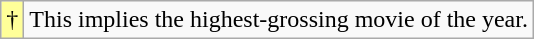<table class="wikitable">
<tr>
<td style="background-color:#FFFF99">†</td>
<td>This implies the highest-grossing movie of the year.</td>
</tr>
</table>
